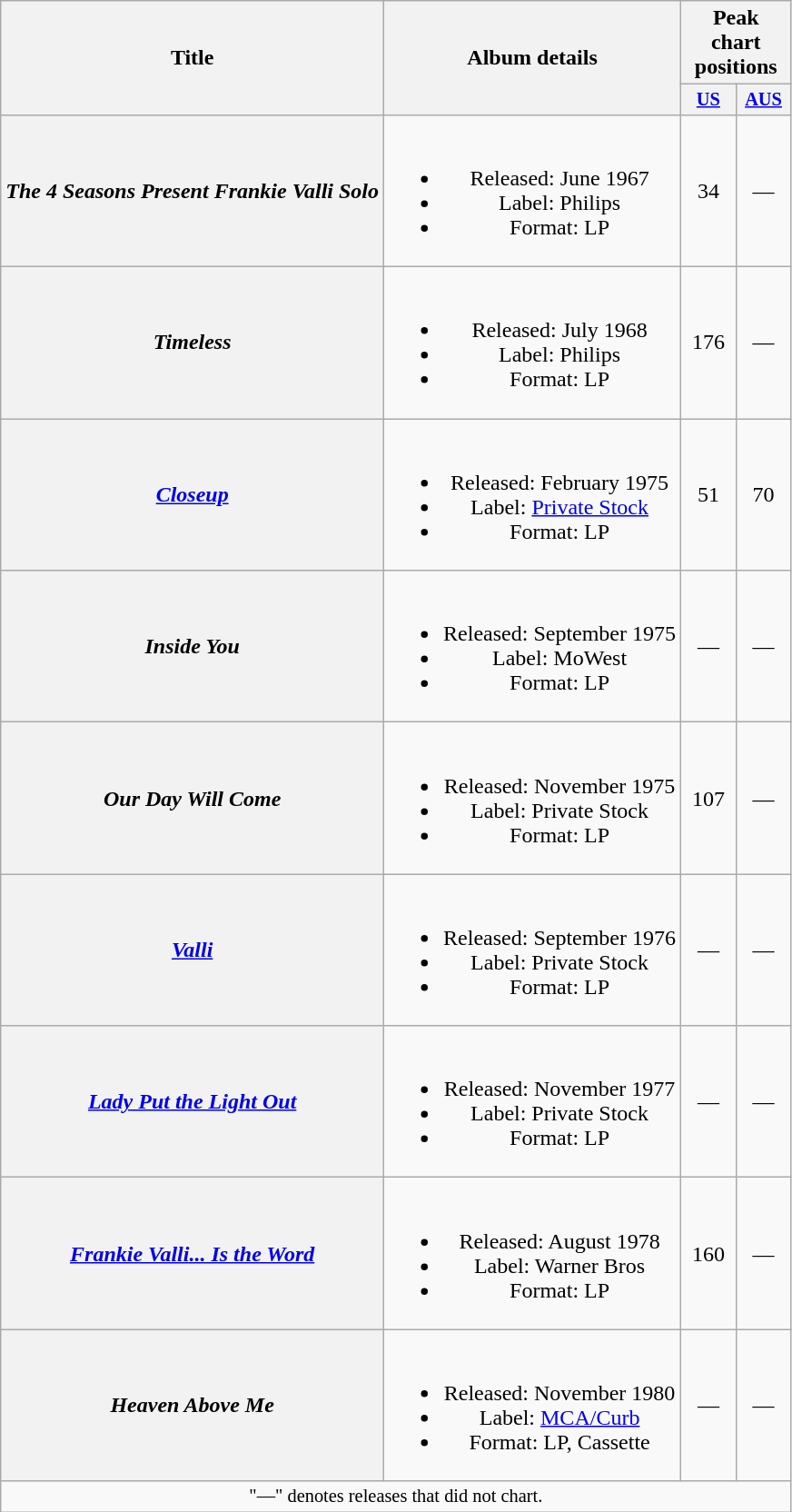<table class="wikitable plainrowheaders" style="text-align:center;">
<tr>
<th scope="col" rowspan="2">Title</th>
<th scope="col" rowspan="2">Album details</th>
<th scope="col" colspan="2">Peak chart positions</th>
</tr>
<tr>
<th scope=col style="width:2.5em;font-size:85%"><a href='#'>US</a><br></th>
<th scope=col style="width:2.5em;font-size:85%"><a href='#'>AUS</a><br></th>
</tr>
<tr>
<th scope="row"><em>The 4 Seasons Present Frankie Valli Solo</em></th>
<td><br><ul><li>Released: June 1967</li><li>Label: Philips</li><li>Format: LP</li></ul></td>
<td>34</td>
<td>—</td>
</tr>
<tr>
<th scope="row"><em>Timeless</em></th>
<td><br><ul><li>Released: July 1968</li><li>Label: Philips</li><li>Format: LP</li></ul></td>
<td>176</td>
<td>—</td>
</tr>
<tr>
<th scope="row"><em><a href='#'>Closeup</a></em></th>
<td><br><ul><li>Released: February 1975</li><li>Label: <a href='#'>Private Stock</a></li><li>Format: LP</li></ul></td>
<td>51</td>
<td>70</td>
</tr>
<tr>
<th scope="row"><em>Inside You</em></th>
<td><br><ul><li>Released: September 1975</li><li>Label: MoWest</li><li>Format: LP</li></ul></td>
<td>—</td>
<td>—</td>
</tr>
<tr>
<th scope="row"><em>Our Day Will Come</em></th>
<td><br><ul><li>Released: November 1975</li><li>Label: Private Stock</li><li>Format: LP</li></ul></td>
<td>107</td>
<td>—</td>
</tr>
<tr>
<th scope="row"><em><a href='#'>Valli</a></em></th>
<td><br><ul><li>Released: September 1976</li><li>Label: Private Stock</li><li>Format: LP</li></ul></td>
<td>—</td>
<td>—</td>
</tr>
<tr>
<th scope="row"><em><a href='#'>Lady Put the Light Out</a></em></th>
<td><br><ul><li>Released: November 1977</li><li>Label: Private Stock</li><li>Format: LP</li></ul></td>
<td>—</td>
<td>—</td>
</tr>
<tr>
<th scope="row"><em><a href='#'>Frankie Valli... Is the Word</a></em></th>
<td><br><ul><li>Released: August 1978</li><li>Label: Warner Bros</li><li>Format: LP</li></ul></td>
<td>160</td>
<td>—</td>
</tr>
<tr>
<th scope="row"><em>Heaven Above Me</em></th>
<td><br><ul><li>Released: November 1980</li><li>Label: <a href='#'>MCA/Curb</a></li><li>Format: LP, Cassette</li></ul></td>
<td>—</td>
<td>—</td>
</tr>
<tr>
<td colspan="7" style="text-align:center; font-size:85%">"—" denotes releases that did not chart.</td>
</tr>
</table>
